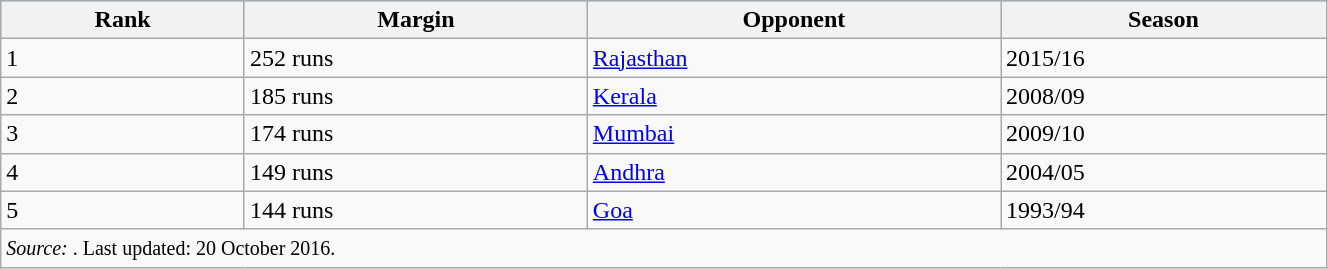<table class="wikitable" width=70%>
<tr bgcolor=#87cef>
<th>Rank</th>
<th>Margin</th>
<th>Opponent</th>
<th>Season</th>
</tr>
<tr>
<td>1</td>
<td>252 runs</td>
<td><a href='#'>Rajasthan</a></td>
<td>2015/16</td>
</tr>
<tr>
<td>2</td>
<td>185 runs</td>
<td><a href='#'>Kerala</a></td>
<td>2008/09</td>
</tr>
<tr>
<td>3</td>
<td>174 runs</td>
<td><a href='#'>Mumbai</a></td>
<td>2009/10</td>
</tr>
<tr>
<td>4</td>
<td>149 runs</td>
<td><a href='#'>Andhra</a></td>
<td>2004/05</td>
</tr>
<tr>
<td>5</td>
<td>144 runs</td>
<td><a href='#'>Goa</a></td>
<td>1993/94</td>
</tr>
<tr>
<td colspan=4><small><em>Source: </em>. Last updated: 20 October 2016.</small></td>
</tr>
</table>
